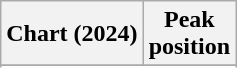<table class="wikitable sortable plainrowheaders" style="text-align:center">
<tr>
<th scope="col">Chart (2024)</th>
<th scope="col">Peak<br>position</th>
</tr>
<tr>
</tr>
<tr>
</tr>
<tr>
</tr>
<tr>
</tr>
<tr>
</tr>
<tr>
</tr>
</table>
